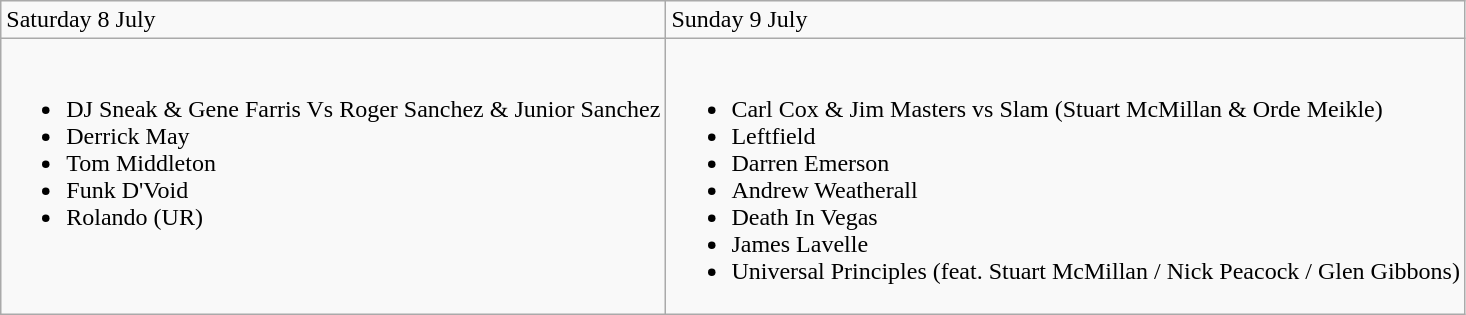<table class="wikitable">
<tr>
<td>Saturday 8 July</td>
<td>Sunday 9 July</td>
</tr>
<tr valign="top">
<td><br><ul><li>DJ Sneak & Gene Farris Vs Roger Sanchez & Junior Sanchez</li><li>Derrick May</li><li>Tom Middleton</li><li>Funk D'Void</li><li>Rolando (UR)</li></ul></td>
<td><br><ul><li>Carl Cox & Jim Masters vs Slam (Stuart McMillan & Orde Meikle)</li><li>Leftfield</li><li>Darren Emerson</li><li>Andrew Weatherall</li><li>Death In Vegas</li><li>James Lavelle</li><li>Universal Principles (feat. Stuart McMillan / Nick Peacock / Glen Gibbons)</li></ul></td>
</tr>
</table>
